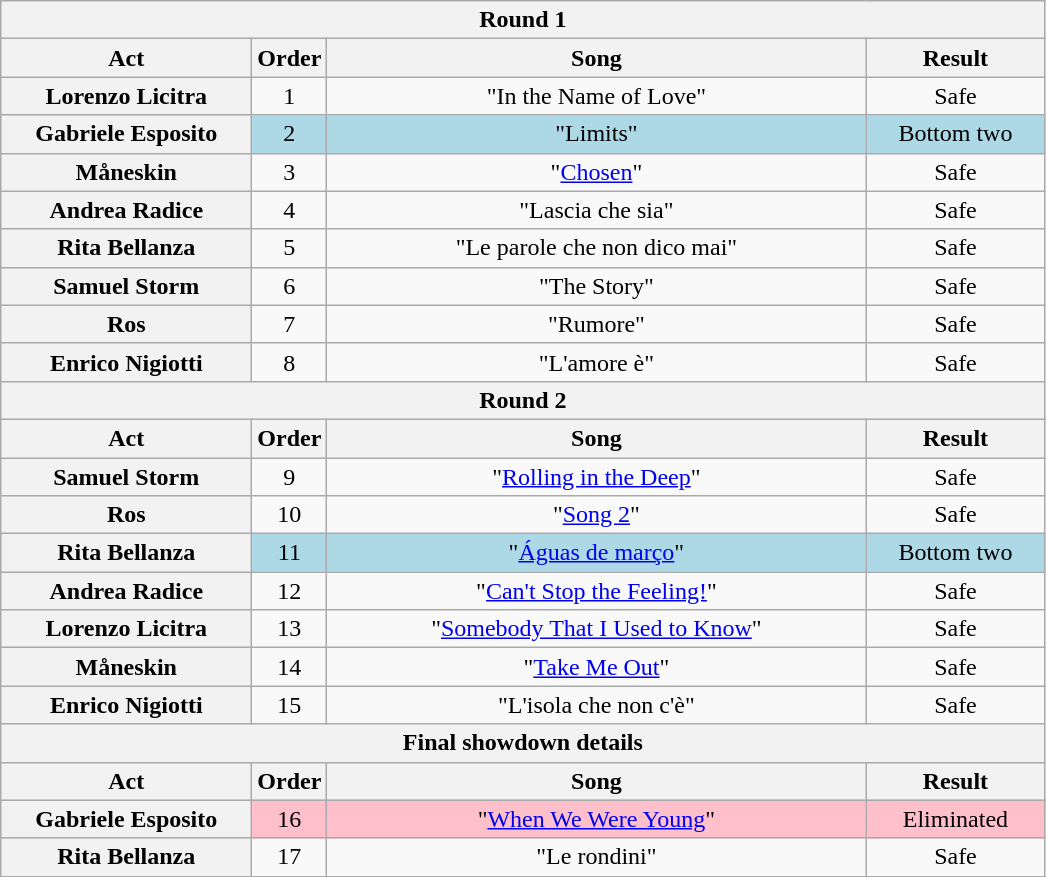<table class="wikitable plainrowheaders" style="text-align:center;">
<tr>
<th colspan="4">Round 1</th>
</tr>
<tr>
<th scope="col" style="width:10em;">Act</th>
<th scope="col">Order</th>
<th scope="col" style="width:22em;">Song</th>
<th scope="col" style="width:7em;">Result</th>
</tr>
<tr>
<th scope="row">Lorenzo Licitra</th>
<td>1</td>
<td>"In the Name of Love"</td>
<td>Safe</td>
</tr>
<tr style="background:lightblue;">
<th scope="row">Gabriele Esposito</th>
<td>2</td>
<td>"Limits"</td>
<td>Bottom two</td>
</tr>
<tr>
<th scope="row">Måneskin</th>
<td>3</td>
<td>"<a href='#'>Chosen</a>"</td>
<td>Safe</td>
</tr>
<tr>
<th scope="row">Andrea Radice</th>
<td>4</td>
<td>"Lascia che sia"</td>
<td>Safe</td>
</tr>
<tr>
<th scope="row">Rita Bellanza</th>
<td>5</td>
<td>"Le parole che non dico mai"</td>
<td>Safe</td>
</tr>
<tr>
<th scope="row">Samuel Storm</th>
<td>6</td>
<td>"The Story"</td>
<td>Safe</td>
</tr>
<tr>
<th scope="row">Ros</th>
<td>7</td>
<td>"Rumore"</td>
<td>Safe</td>
</tr>
<tr>
<th scope="row">Enrico Nigiotti</th>
<td>8</td>
<td>"L'amore è"</td>
<td>Safe</td>
</tr>
<tr>
<th colspan="4">Round 2</th>
</tr>
<tr>
<th scope="col" style="width:10em;">Act</th>
<th scope="col">Order</th>
<th scope="col" style="width:20em;">Song</th>
<th scope="col" style="width:7em;">Result</th>
</tr>
<tr>
<th scope="row">Samuel Storm</th>
<td>9</td>
<td>"<a href='#'>Rolling in the Deep</a>"</td>
<td>Safe</td>
</tr>
<tr>
<th scope="row">Ros</th>
<td>10</td>
<td>"<a href='#'>Song 2</a>"</td>
<td>Safe</td>
</tr>
<tr style="background:lightblue;">
<th scope="row">Rita Bellanza</th>
<td>11</td>
<td>"<a href='#'>Águas de março</a>"</td>
<td>Bottom two</td>
</tr>
<tr>
<th scope="row">Andrea Radice</th>
<td>12</td>
<td>"<a href='#'>Can't Stop the Feeling!</a>"</td>
<td>Safe</td>
</tr>
<tr>
<th scope="row">Lorenzo Licitra</th>
<td>13</td>
<td>"<a href='#'>Somebody That I Used to Know</a>"</td>
<td>Safe</td>
</tr>
<tr>
<th scope="row">Måneskin</th>
<td>14</td>
<td>"<a href='#'>Take Me Out</a>"</td>
<td>Safe</td>
</tr>
<tr>
<th scope="row">Enrico Nigiotti</th>
<td>15</td>
<td>"L'isola che non c'è"</td>
<td>Safe</td>
</tr>
<tr>
<th colspan="4">Final showdown details</th>
</tr>
<tr>
<th scope="col" style="width:10em;">Act</th>
<th scope="col">Order</th>
<th scope="col" style="width:22em;">Song</th>
<th scope="col" style="width:7em;">Result</th>
</tr>
<tr style="background:pink;">
<th scope="row">Gabriele Esposito</th>
<td>16</td>
<td>"<a href='#'>When We Were Young</a>"</td>
<td>Eliminated</td>
</tr>
<tr>
<th scope="row">Rita Bellanza</th>
<td>17</td>
<td>"Le rondini"</td>
<td>Safe</td>
</tr>
<tr>
</tr>
</table>
